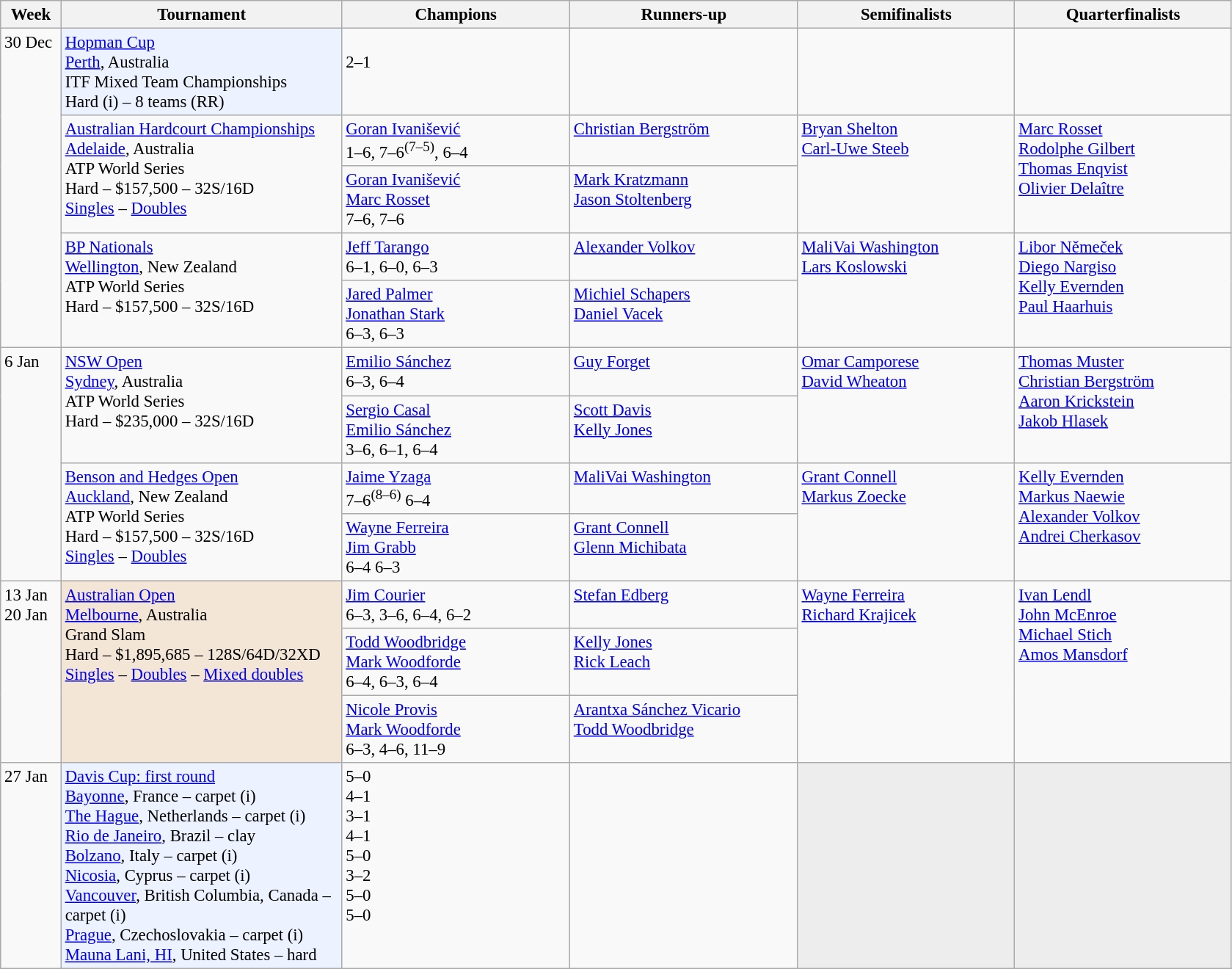<table class=wikitable style=font-size:95%>
<tr>
<th style="width:48px;">Week</th>
<th style="width:248px;">Tournament</th>
<th style="width:200px;">Champions</th>
<th style="width:200px;">Runners-up</th>
<th style="width:190px;">Semifinalists</th>
<th style="width:190px;">Quarterfinalists</th>
</tr>
<tr valign=top>
<td rowspan=5>30 Dec</td>
<td style="background:#ECF2FF;"><a href='#'>Hopman Cup</a><br><a href='#'>Perth</a>, Australia<br>ITF Mixed Team Championships<br> Hard (i) – 8 teams (RR)</td>
<td><br>2–1</td>
<td></td>
<td><br></td>
<td><br><br><br></td>
</tr>
<tr valign=top>
<td rowspan=2><a href='#'>Australian Hardcourt Championships</a> <br>  <a href='#'>Adelaide</a>, Australia<br>ATP World Series <br> Hard – $157,500 – 32S/16D <br> <a href='#'>Singles</a> – <a href='#'>Doubles</a></td>
<td> <a href='#'>Goran Ivanišević</a><br> 1–6, 7–6<sup>(7–5)</sup>, 6–4</td>
<td> <a href='#'>Christian Bergström</a></td>
<td rowspan=2> <a href='#'>Bryan Shelton</a><br> <a href='#'>Carl-Uwe Steeb</a></td>
<td rowspan=2> <a href='#'>Marc Rosset</a><br> <a href='#'>Rodolphe Gilbert</a><br> <a href='#'>Thomas Enqvist</a><br> <a href='#'>Olivier Delaître</a></td>
</tr>
<tr valign=top>
<td> <a href='#'>Goran Ivanišević</a> <br>  <a href='#'>Marc Rosset</a><br> 7–6, 7–6</td>
<td> <a href='#'>Mark Kratzmann</a> <br>  <a href='#'>Jason Stoltenberg</a></td>
</tr>
<tr valign=top>
<td rowspan=2><a href='#'>BP Nationals</a> <br> <a href='#'>Wellington</a>, New Zealand<br> ATP World Series <br> Hard – $157,500 – 32S/16D</td>
<td> <a href='#'>Jeff Tarango</a><br> 6–1, 6–0, 6–3</td>
<td> <a href='#'>Alexander Volkov</a></td>
<td rowspan=2> <a href='#'>MaliVai Washington</a><br> <a href='#'>Lars Koslowski</a></td>
<td rowspan=2> <a href='#'>Libor Němeček</a><br> <a href='#'>Diego Nargiso</a><br> <a href='#'>Kelly Evernden</a><br> <a href='#'>Paul Haarhuis</a></td>
</tr>
<tr valign=top>
<td> <a href='#'>Jared Palmer</a> <br>  <a href='#'>Jonathan Stark</a><br> 6–3, 6–3</td>
<td> <a href='#'>Michiel Schapers</a> <br>  <a href='#'>Daniel Vacek</a></td>
</tr>
<tr valign=top>
<td rowspan=4>6 Jan</td>
<td rowspan=2><a href='#'>NSW Open</a> <br> <a href='#'>Sydney</a>, Australia<br>ATP World Series <br> Hard – $235,000 – 32S/16D</td>
<td> <a href='#'>Emilio Sánchez</a><br> 6–3, 6–4</td>
<td> <a href='#'>Guy Forget</a></td>
<td rowspan=2> <a href='#'>Omar Camporese</a><br> <a href='#'>David Wheaton</a></td>
<td rowspan=2> <a href='#'>Thomas Muster</a><br> <a href='#'>Christian Bergström</a><br> <a href='#'>Aaron Krickstein</a><br> <a href='#'>Jakob Hlasek</a></td>
</tr>
<tr valign=top>
<td> <a href='#'>Sergio Casal</a> <br>  <a href='#'>Emilio Sánchez</a><br> 3–6, 6–1, 6–4</td>
<td> <a href='#'>Scott Davis</a> <br>  <a href='#'>Kelly Jones</a></td>
</tr>
<tr valign=top>
<td rowspan=2><a href='#'>Benson and Hedges Open</a> <br> <a href='#'>Auckland</a>, New Zealand<br>ATP World Series <br>Hard – $157,500 – 32S/16D <br> <a href='#'>Singles</a> – <a href='#'>Doubles</a></td>
<td> <a href='#'>Jaime Yzaga</a><br> 7–6<sup>(8–6)</sup> 6–4</td>
<td> <a href='#'>MaliVai Washington</a></td>
<td rowspan=2> <a href='#'>Grant Connell</a><br> <a href='#'>Markus Zoecke</a></td>
<td rowspan=2> <a href='#'>Kelly Evernden</a><br> <a href='#'>Markus Naewie</a><br> <a href='#'>Alexander Volkov</a><br> <a href='#'>Andrei Cherkasov</a></td>
</tr>
<tr valign=top>
<td> <a href='#'>Wayne Ferreira</a> <br>  <a href='#'>Jim Grabb</a><br> 6–4 6–3</td>
<td> <a href='#'>Grant Connell</a> <br>  <a href='#'>Glenn Michibata</a></td>
</tr>
<tr valign=top>
<td rowspan=3>13 Jan<br>20 Jan</td>
<td bgcolor=#F3E6D7 rowspan=3><a href='#'>Australian Open</a><br> <a href='#'>Melbourne</a>, Australia<br>Grand Slam<br>Hard – $1,895,685 – 128S/64D/32XD <br> <a href='#'>Singles</a> – <a href='#'>Doubles</a> – <a href='#'>Mixed doubles</a></td>
<td> <a href='#'>Jim Courier</a><br>6–3, 3–6, 6–4, 6–2</td>
<td> <a href='#'>Stefan Edberg</a></td>
<td rowspan=3> <a href='#'>Wayne Ferreira</a> <br>  <a href='#'>Richard Krajicek</a></td>
<td rowspan=3> <a href='#'>Ivan Lendl</a> <br>  <a href='#'>John McEnroe</a> <br>  <a href='#'>Michael Stich</a> <br>  <a href='#'>Amos Mansdorf</a></td>
</tr>
<tr valign=top>
<td> <a href='#'>Todd Woodbridge</a> <br>  <a href='#'>Mark Woodforde</a><br> 6–4, 6–3, 6–4</td>
<td> <a href='#'>Kelly Jones</a> <br>  <a href='#'>Rick Leach</a></td>
</tr>
<tr valign=top>
<td> <a href='#'>Nicole Provis</a> <br>  <a href='#'>Mark Woodforde</a><br> 6–3, 4–6, 11–9</td>
<td> <a href='#'>Arantxa Sánchez Vicario</a> <br>  <a href='#'>Todd Woodbridge</a></td>
</tr>
<tr valign=top>
<td>27 Jan</td>
<td style="background:#ECF2FF;"><a href='#'>Davis Cup: first round</a> <br> <a href='#'>Bayonne</a>, France – carpet (i) <br>  <a href='#'>The Hague</a>, Netherlands – carpet (i) <br>  <a href='#'>Rio de Janeiro</a>, Brazil – clay <br>  <a href='#'>Bolzano</a>, Italy – carpet (i) <br>  <a href='#'>Nicosia</a>, Cyprus – carpet (i) <br>  <a href='#'>Vancouver</a>, British Columbia, Canada – carpet (i)<br><a href='#'>Prague</a>, Czechoslovakia – carpet (i) <br> <a href='#'>Mauna Lani, HI</a>, United States – hard</td>
<td> 5–0<br> 4–1<br> 3–1<br> 4–1<br> 5–0<br> 3–2<br> 5–0<br> 5–0</td>
<td><br><br><br><br><br><br><br></td>
<td style="background:#ededed;"></td>
<td style="background:#ededed;"></td>
</tr>
</table>
